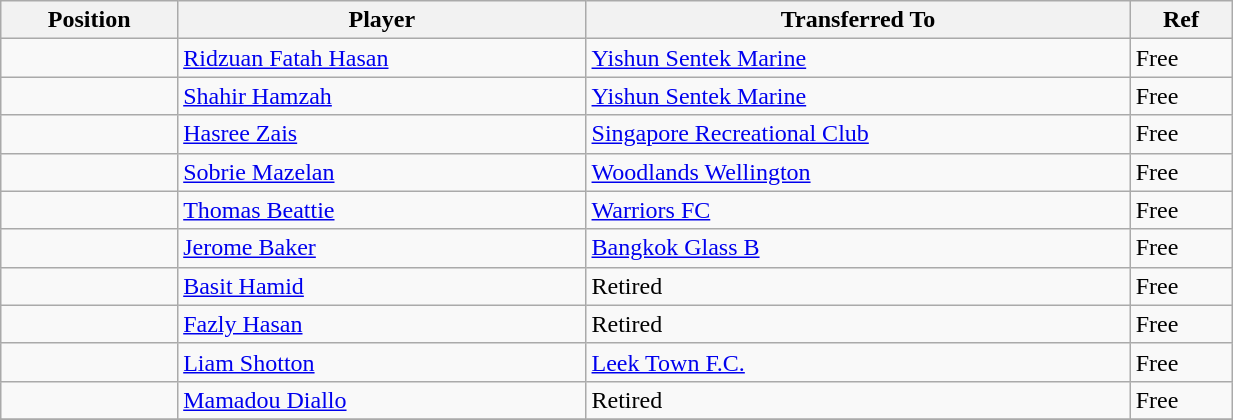<table class="wikitable sortable" style="width:65%; text-align:center; font-size:100%; text-align:left;">
<tr>
<th><strong>Position</strong></th>
<th><strong>Player</strong></th>
<th><strong>Transferred To</strong></th>
<th><strong>Ref</strong></th>
</tr>
<tr>
<td></td>
<td> <a href='#'>Ridzuan Fatah Hasan</a></td>
<td> <a href='#'>Yishun Sentek Marine</a></td>
<td>Free</td>
</tr>
<tr>
<td></td>
<td> <a href='#'>Shahir Hamzah</a></td>
<td> <a href='#'>Yishun Sentek Marine</a></td>
<td>Free</td>
</tr>
<tr>
<td></td>
<td> <a href='#'>Hasree Zais</a></td>
<td> <a href='#'>Singapore Recreational Club</a></td>
<td>Free</td>
</tr>
<tr>
<td></td>
<td> <a href='#'>Sobrie Mazelan</a></td>
<td> <a href='#'>Woodlands Wellington</a></td>
<td>Free</td>
</tr>
<tr>
<td></td>
<td> <a href='#'>Thomas Beattie</a></td>
<td> <a href='#'>Warriors FC</a></td>
<td>Free</td>
</tr>
<tr>
<td></td>
<td> <a href='#'>Jerome Baker</a></td>
<td> <a href='#'>Bangkok Glass B</a></td>
<td>Free</td>
</tr>
<tr>
<td></td>
<td> <a href='#'>Basit Hamid</a></td>
<td>Retired</td>
<td>Free</td>
</tr>
<tr>
<td></td>
<td> <a href='#'>Fazly Hasan</a></td>
<td>Retired</td>
<td>Free</td>
</tr>
<tr>
<td></td>
<td> <a href='#'>Liam Shotton</a></td>
<td> <a href='#'>Leek Town F.C.</a></td>
<td>Free</td>
</tr>
<tr>
<td></td>
<td> <a href='#'>Mamadou Diallo</a></td>
<td>Retired</td>
<td>Free</td>
</tr>
<tr>
</tr>
</table>
